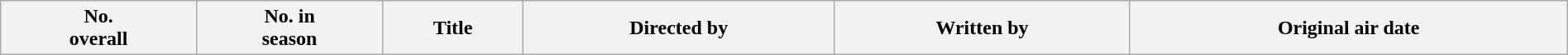<table class="wikitable plainrowheaders" style="width:100%; background:#fff;">
<tr>
<th style="background:#;">No.<br>overall</th>
<th style="background:#;">No. in<br>season</th>
<th style="background:#;">Title</th>
<th style="background:#;">Directed by</th>
<th style="background:#;">Written by</th>
<th style="background:#;">Original air date<br>





















</th>
</tr>
</table>
